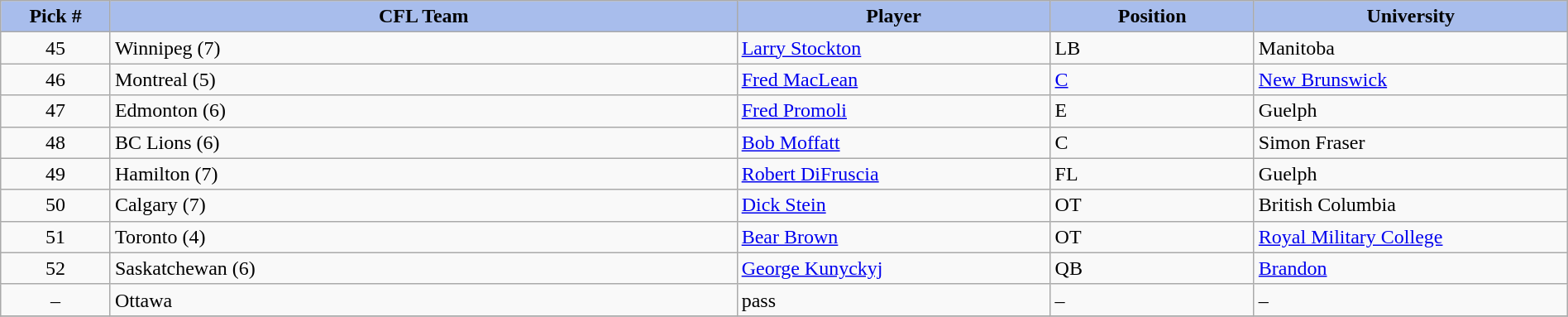<table class="wikitable" border="1" style="width: 100%">
<tr>
<th style="background:#a8bdec;" width=7%>Pick #</th>
<th width=40% style="background:#a8bdec;">CFL Team</th>
<th width=20% style="background:#a8bdec;">Player</th>
<th width=13% style="background:#a8bdec;">Position</th>
<th width=20% style="background:#a8bdec;">University</th>
</tr>
<tr>
<td align=center>45</td>
<td>Winnipeg (7)</td>
<td><a href='#'>Larry Stockton</a></td>
<td>LB</td>
<td>Manitoba</td>
</tr>
<tr>
<td align=center>46</td>
<td>Montreal (5)</td>
<td><a href='#'>Fred MacLean</a></td>
<td><a href='#'>C</a></td>
<td><a href='#'>New Brunswick</a></td>
</tr>
<tr>
<td align=center>47</td>
<td>Edmonton (6)</td>
<td><a href='#'>Fred Promoli</a></td>
<td>E</td>
<td>Guelph</td>
</tr>
<tr>
<td align=center>48</td>
<td>BC Lions (6)</td>
<td><a href='#'>Bob Moffatt</a></td>
<td>C</td>
<td>Simon Fraser</td>
</tr>
<tr>
<td align=center>49</td>
<td>Hamilton (7)</td>
<td><a href='#'>Robert DiFruscia</a></td>
<td>FL</td>
<td>Guelph</td>
</tr>
<tr>
<td align=center>50</td>
<td>Calgary (7)</td>
<td><a href='#'>Dick Stein</a></td>
<td>OT</td>
<td>British Columbia</td>
</tr>
<tr>
<td align=center>51</td>
<td>Toronto (4)</td>
<td><a href='#'>Bear Brown</a></td>
<td>OT</td>
<td><a href='#'>Royal Military College</a></td>
</tr>
<tr>
<td align=center>52</td>
<td>Saskatchewan (6)</td>
<td><a href='#'>George Kunyckyj</a></td>
<td>QB</td>
<td><a href='#'>Brandon</a></td>
</tr>
<tr>
<td align=center>–</td>
<td>Ottawa</td>
<td>pass</td>
<td>–</td>
<td>–</td>
</tr>
<tr>
</tr>
</table>
